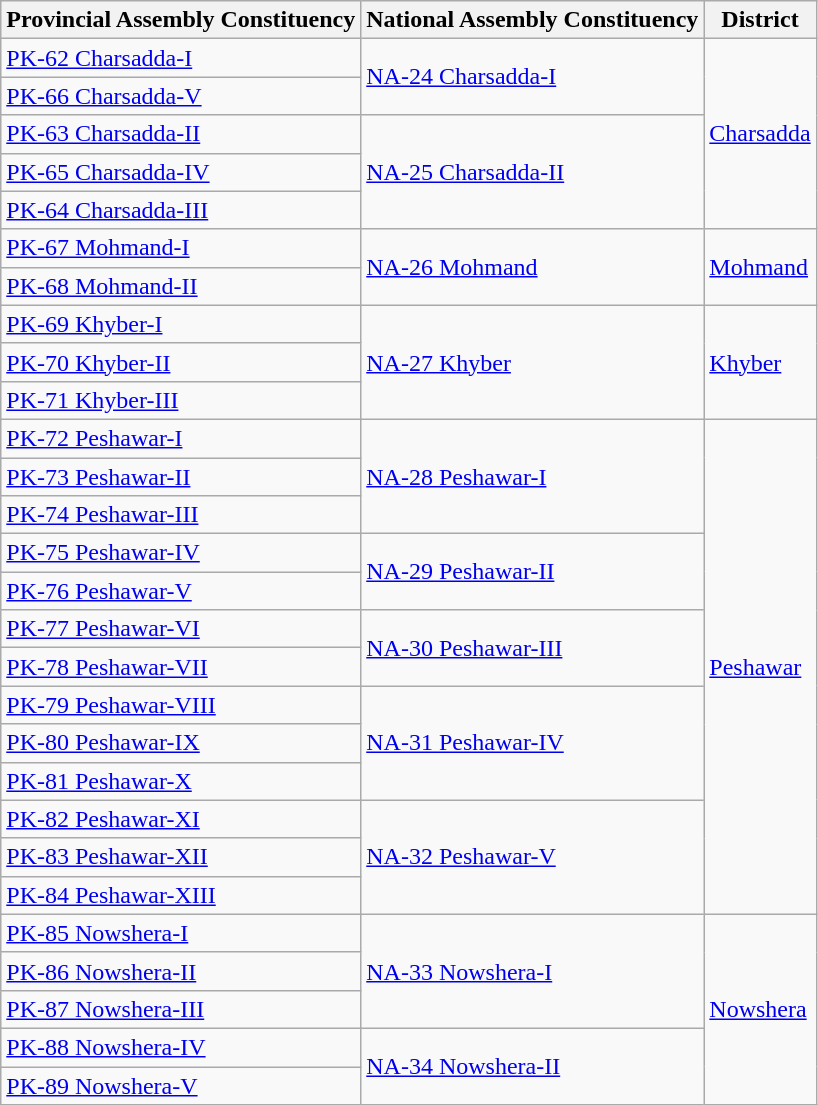<table class="wikitable sortable static-row-numbers static-row-header-hash">
<tr>
<th>Provincial Assembly Constituency</th>
<th>National Assembly Constituency</th>
<th>District</th>
</tr>
<tr>
<td><a href='#'>PK-62 Charsadda-I</a></td>
<td rowspan="2"><a href='#'>NA-24 Charsadda-I</a></td>
<td rowspan="5"><a href='#'>Charsadda</a></td>
</tr>
<tr>
<td><a href='#'>PK-66 Charsadda-V</a></td>
</tr>
<tr>
<td><a href='#'>PK-63 Charsadda-II</a></td>
<td rowspan="3"><a href='#'>NA-25 Charsadda-II</a></td>
</tr>
<tr>
<td><a href='#'>PK-65 Charsadda-IV</a></td>
</tr>
<tr>
<td><a href='#'>PK-64 Charsadda-III</a></td>
</tr>
<tr>
<td><a href='#'>PK-67 Mohmand-I</a></td>
<td rowspan="2"><a href='#'>NA-26 Mohmand</a></td>
<td rowspan="2"><a href='#'>Mohmand</a></td>
</tr>
<tr>
<td><a href='#'>PK-68 Mohmand-II</a></td>
</tr>
<tr>
<td><a href='#'>PK-69 Khyber-I</a></td>
<td rowspan="3"><a href='#'>NA-27 Khyber</a></td>
<td rowspan="3"><a href='#'>Khyber</a></td>
</tr>
<tr>
<td><a href='#'>PK-70 Khyber-II</a></td>
</tr>
<tr>
<td><a href='#'>PK-71 Khyber-III</a></td>
</tr>
<tr>
<td><a href='#'>PK-72 Peshawar-I</a></td>
<td rowspan="3"><a href='#'>NA-28 Peshawar-I</a></td>
<td rowspan="13"><a href='#'>Peshawar</a></td>
</tr>
<tr>
<td><a href='#'>PK-73 Peshawar-II</a></td>
</tr>
<tr>
<td><a href='#'>PK-74 Peshawar-III</a></td>
</tr>
<tr>
<td><a href='#'>PK-75 Peshawar-IV</a></td>
<td rowspan="2"><a href='#'>NA-29 Peshawar-II</a></td>
</tr>
<tr>
<td><a href='#'>PK-76 Peshawar-V</a></td>
</tr>
<tr>
<td><a href='#'>PK-77 Peshawar-VI</a></td>
<td rowspan="2"><a href='#'>NA-30 Peshawar-III</a></td>
</tr>
<tr>
<td><a href='#'>PK-78 Peshawar-VII</a></td>
</tr>
<tr>
<td><a href='#'>PK-79 Peshawar-VIII</a></td>
<td rowspan="3"><a href='#'>NA-31 Peshawar-IV</a></td>
</tr>
<tr>
<td><a href='#'>PK-80 Peshawar-IX</a></td>
</tr>
<tr>
<td><a href='#'>PK-81 Peshawar-X</a></td>
</tr>
<tr>
<td><a href='#'>PK-82 Peshawar-XI</a></td>
<td rowspan="3"><a href='#'>NA-32 Peshawar-V</a></td>
</tr>
<tr>
<td><a href='#'>PK-83 Peshawar-XII</a></td>
</tr>
<tr>
<td><a href='#'>PK-84 Peshawar-XIII</a></td>
</tr>
<tr>
<td><a href='#'>PK-85 Nowshera-I</a></td>
<td rowspan="3"><a href='#'>NA-33 Nowshera-I</a></td>
<td rowspan="5"><a href='#'>Nowshera</a></td>
</tr>
<tr>
<td><a href='#'>PK-86 Nowshera-II</a></td>
</tr>
<tr>
<td><a href='#'>PK-87 Nowshera-III</a></td>
</tr>
<tr>
<td><a href='#'>PK-88 Nowshera-IV</a></td>
<td rowspan="2"><a href='#'>NA-34 Nowshera-II</a></td>
</tr>
<tr>
<td><a href='#'>PK-89 Nowshera-V</a></td>
</tr>
</table>
